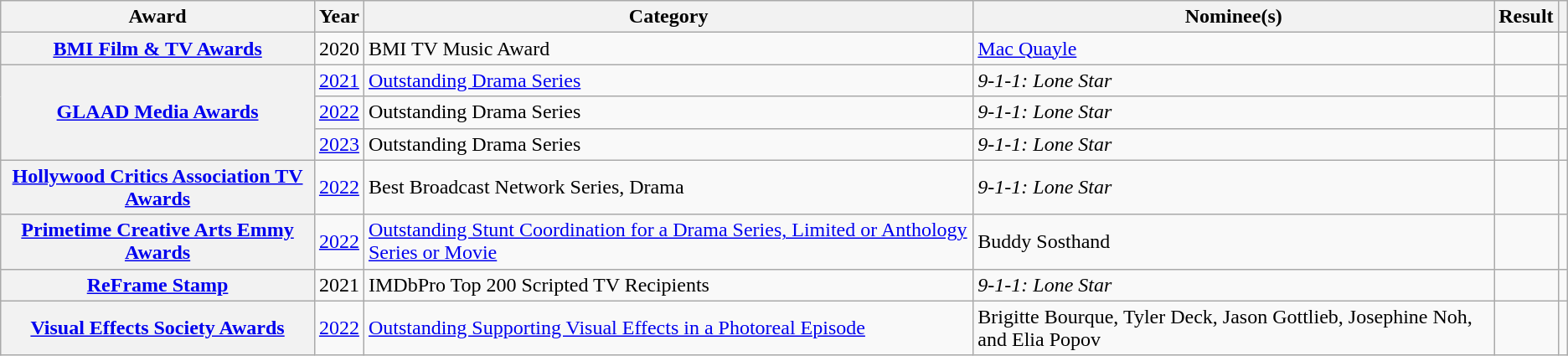<table class="wikitable sortable plainrowheaders">
<tr>
<th scope="col">Award</th>
<th scope="col">Year</th>
<th scope="col">Category</th>
<th scope="col">Nominee(s)</th>
<th scope="col">Result</th>
<th scope="col" class="unsortable"></th>
</tr>
<tr>
<th scope="row"><a href='#'>BMI Film & TV Awards</a></th>
<td>2020</td>
<td>BMI TV Music Award</td>
<td><a href='#'>Mac Quayle</a></td>
<td></td>
<td style="text-align:center;"></td>
</tr>
<tr>
<th scope="row" rowspan="3"><a href='#'>GLAAD Media Awards</a></th>
<td><a href='#'>2021</a></td>
<td><a href='#'>Outstanding Drama Series</a></td>
<td><em>9-1-1: Lone Star</em></td>
<td></td>
<td style="text-align:center;"></td>
</tr>
<tr>
<td><a href='#'>2022</a></td>
<td>Outstanding Drama Series</td>
<td><em>9-1-1: Lone Star</em></td>
<td></td>
<td style="text-align:center;"></td>
</tr>
<tr>
<td><a href='#'>2023</a></td>
<td>Outstanding Drama Series</td>
<td><em>9-1-1: Lone Star</em></td>
<td></td>
<td style="text-align:center;"></td>
</tr>
<tr>
<th scope="row"><a href='#'>Hollywood Critics Association TV Awards</a></th>
<td><a href='#'>2022</a></td>
<td>Best Broadcast Network Series, Drama</td>
<td><em>9-1-1: Lone Star</em></td>
<td></td>
<td style="text-align:center;"></td>
</tr>
<tr>
<th scope="row"><a href='#'>Primetime Creative Arts Emmy Awards</a></th>
<td><a href='#'>2022</a></td>
<td><a href='#'>Outstanding Stunt Coordination for a Drama Series, Limited or Anthology Series or Movie</a></td>
<td>Buddy Sosthand</td>
<td></td>
<td style="text-align:center;"></td>
</tr>
<tr>
<th scope="row"><a href='#'>ReFrame Stamp</a></th>
<td>2021</td>
<td>IMDbPro Top 200 Scripted TV Recipients</td>
<td><em>9-1-1: Lone Star</em></td>
<td></td>
<td style="text-align:center;"></td>
</tr>
<tr>
<th scope="row"><a href='#'>Visual Effects Society Awards</a></th>
<td><a href='#'>2022</a></td>
<td><a href='#'>Outstanding Supporting Visual Effects in a Photoreal Episode</a></td>
<td>Brigitte Bourque, Tyler Deck, Jason Gottlieb, Josephine Noh, and Elia Popov </td>
<td></td>
<td style="text-align:center;"></td>
</tr>
</table>
